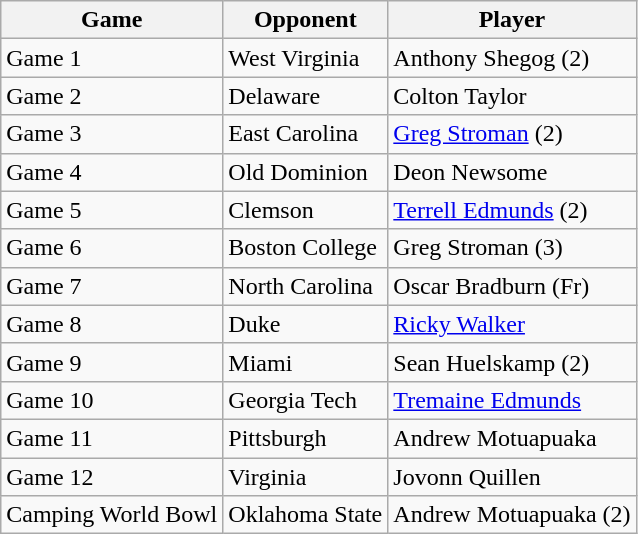<table class="wikitable">
<tr>
<th>Game</th>
<th>Opponent</th>
<th>Player</th>
</tr>
<tr>
<td>Game 1</td>
<td>West Virginia</td>
<td>Anthony Shegog (2)</td>
</tr>
<tr>
<td>Game 2</td>
<td>Delaware</td>
<td>Colton Taylor</td>
</tr>
<tr>
<td>Game 3</td>
<td>East Carolina</td>
<td><a href='#'>Greg Stroman</a> (2)</td>
</tr>
<tr>
<td>Game 4</td>
<td>Old Dominion</td>
<td>Deon Newsome</td>
</tr>
<tr>
<td>Game 5</td>
<td>Clemson</td>
<td><a href='#'>Terrell Edmunds</a> (2)</td>
</tr>
<tr>
<td>Game 6</td>
<td>Boston College</td>
<td>Greg Stroman (3)</td>
</tr>
<tr>
<td>Game 7</td>
<td>North Carolina</td>
<td>Oscar Bradburn (Fr)</td>
</tr>
<tr>
<td>Game 8</td>
<td>Duke</td>
<td><a href='#'>Ricky Walker</a></td>
</tr>
<tr>
<td>Game 9</td>
<td>Miami</td>
<td>Sean Huelskamp (2)</td>
</tr>
<tr>
<td>Game 10</td>
<td>Georgia Tech</td>
<td><a href='#'>Tremaine Edmunds</a></td>
</tr>
<tr>
<td>Game 11</td>
<td>Pittsburgh</td>
<td>Andrew Motuapuaka</td>
</tr>
<tr>
<td>Game 12</td>
<td>Virginia</td>
<td>Jovonn Quillen</td>
</tr>
<tr>
<td>Camping World Bowl</td>
<td>Oklahoma State</td>
<td>Andrew Motuapuaka (2)</td>
</tr>
</table>
